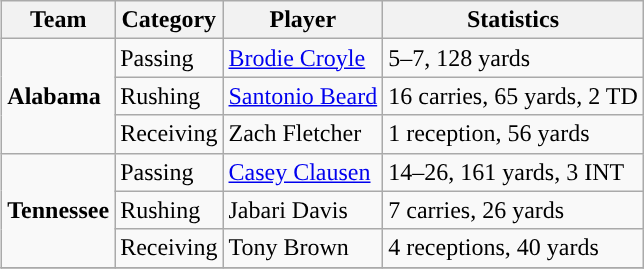<table class="wikitable" style="float: right;">
<tr>
<th>Team</th>
<th>Category</th>
<th>Player</th>
<th>Statistics</th>
</tr>
<tr>
<td rowspan=3><strong>Alabama</strong></td>
<td>Passing</td>
<td><a href='#'>Brodie Croyle</a></td>
<td>5–7, 128 yards</td>
</tr>
<tr>
<td>Rushing</td>
<td><a href='#'>Santonio Beard</a></td>
<td>16 carries, 65 yards, 2 TD</td>
</tr>
<tr>
<td>Receiving</td>
<td>Zach Fletcher</td>
<td>1 reception, 56 yards</td>
</tr>
<tr>
<td rowspan=3><strong>Tennessee</strong></td>
<td>Passing</td>
<td><a href='#'>Casey Clausen</a></td>
<td>14–26, 161 yards, 3 INT</td>
</tr>
<tr>
<td>Rushing</td>
<td>Jabari Davis</td>
<td>7 carries, 26 yards</td>
</tr>
<tr>
<td>Receiving</td>
<td>Tony Brown</td>
<td>4 receptions, 40 yards</td>
</tr>
<tr>
</tr>
</table>
